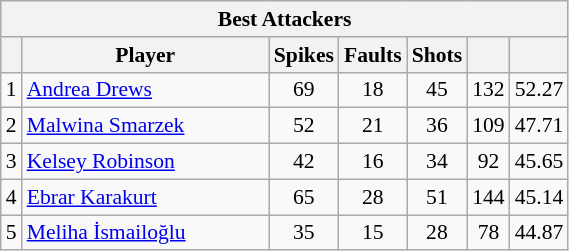<table class="wikitable sortable" style=font-size:90%>
<tr>
<th colspan=7>Best Attackers</th>
</tr>
<tr>
<th></th>
<th width=158>Player</th>
<th width=20>Spikes</th>
<th width=20>Faults</th>
<th width=20>Shots</th>
<th width=20></th>
<th width=20></th>
</tr>
<tr>
<td>1</td>
<td> <a href='#'>Andrea Drews</a></td>
<td align=center>69</td>
<td align=center>18</td>
<td align=center>45</td>
<td align=center>132</td>
<td align=center>52.27</td>
</tr>
<tr>
<td>2</td>
<td> <a href='#'>Malwina Smarzek</a></td>
<td align=center>52</td>
<td align=center>21</td>
<td align=center>36</td>
<td align=center>109</td>
<td align=center>47.71</td>
</tr>
<tr>
<td>3</td>
<td> <a href='#'>Kelsey Robinson</a></td>
<td align=center>42</td>
<td align=center>16</td>
<td align=center>34</td>
<td align=center>92</td>
<td align=center>45.65</td>
</tr>
<tr>
<td>4</td>
<td> <a href='#'>Ebrar Karakurt</a></td>
<td align=center>65</td>
<td align=center>28</td>
<td align=center>51</td>
<td align=center>144</td>
<td align=center>45.14</td>
</tr>
<tr>
<td>5</td>
<td> <a href='#'>Meliha İsmailoğlu</a></td>
<td align=center>35</td>
<td align=center>15</td>
<td align=center>28</td>
<td align=center>78</td>
<td align=center>44.87</td>
</tr>
</table>
